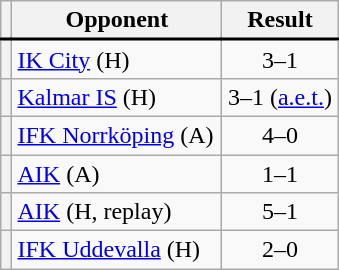<table class="wikitable plainrowheaders" style="text-align:center;margin-left:1em;float:right;clear:right;min-width:226px">
<tr>
<th scope="col"></th>
<th scope="col">Opponent</th>
<th scope="col">Result</th>
</tr>
<tr style="border-top:2px solid black">
<th scope="row" style="text-align:center"></th>
<td align="left"><a href='#'>IK City</a> (H)</td>
<td>3–1</td>
</tr>
<tr>
<th scope="row" style="text-align:center"></th>
<td align="left"><a href='#'>Kalmar IS</a> (H)</td>
<td>3–1 (<a href='#'>a.e.t.</a>)</td>
</tr>
<tr>
<th scope="row" style="text-align:center"></th>
<td align="left"><a href='#'>IFK Norrköping</a> (A)</td>
<td>4–0</td>
</tr>
<tr>
<th scope="row" style="text-align:center"></th>
<td align="left"><a href='#'>AIK</a> (A)</td>
<td>1–1</td>
</tr>
<tr>
<th scope="row" style="text-align:center"></th>
<td align="left"><a href='#'>AIK</a> (H, replay)</td>
<td>5–1</td>
</tr>
<tr>
<th scope="row" style="text-align:center"></th>
<td align="left"><a href='#'>IFK Uddevalla</a> (H)</td>
<td>2–0</td>
</tr>
</table>
